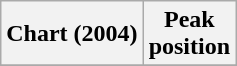<table class="wikitable plainrowheaders" style="text-align:center">
<tr>
<th scope="col">Chart (2004)</th>
<th scope="col">Peak<br>position</th>
</tr>
<tr>
</tr>
</table>
